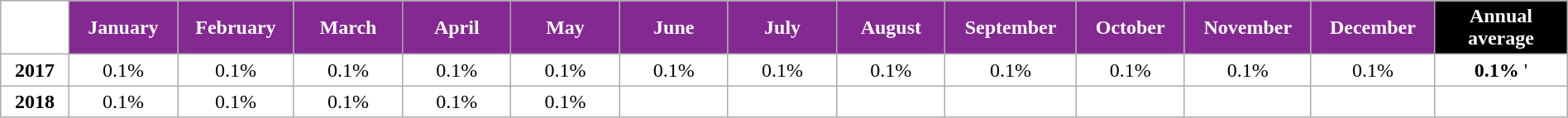<table class="wikitable" style="width:100%; margin:auto; background:#ffffff;">
<tr>
<th style="background:#FFFFFF; color:#ffffff;" width="35px"></th>
<th style="background:#842992; color:#ffffff;" width="60px">January</th>
<th style="background:#842992; color:#ffffff;" width="60px">February</th>
<th style="background:#842992; color:#ffffff;" width="60px">March</th>
<th style="background:#842992; color:#ffffff;" width="60px">April</th>
<th style="background:#842992; color:#ffffff;" width="60px">May</th>
<th style="background:#842992; color:#ffffff;" width="60px">June</th>
<th style="background:#842992; color:#ffffff;" width="60px">July</th>
<th style="background:#842992; color:#ffffff;" width="60px">August</th>
<th style="background:#842992; color:#ffffff;" width="60px">September</th>
<th style="background:#842992; color:#ffffff;" width="60px">October</th>
<th style="background:#842992; color:#ffffff;" width="60px">November</th>
<th style="background:#842992; color:#ffffff;" width="60px">December</th>
<th style="background:#000000; color:#ffffff;" width="75px">Annual average</th>
</tr>
<tr align="center">
<td><strong>2017</strong></td>
<td>0.1%</td>
<td>0.1%</td>
<td>0.1%</td>
<td>0.1%</td>
<td>0.1%</td>
<td>0.1%</td>
<td>0.1%</td>
<td>0.1%</td>
<td>0.1%</td>
<td>0.1%</td>
<td>0.1%</td>
<td>0.1%</td>
<td><strong>0.1%</strong> '</td>
</tr>
<tr align="center">
<td><strong>2018</strong></td>
<td>0.1%</td>
<td>0.1%</td>
<td>0.1%</td>
<td>0.1%</td>
<td>0.1%</td>
<td></td>
<td></td>
<td></td>
<td></td>
<td></td>
<td></td>
<td></td>
<td></td>
</tr>
</table>
